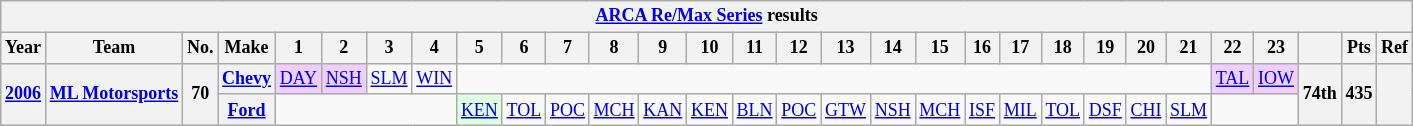<table class="wikitable" style="text-align:center; font-size:75%">
<tr>
<th colspan=30><a href='#'>ARCA Re/Max Series</a> results</th>
</tr>
<tr>
<th>Year</th>
<th>Team</th>
<th>No.</th>
<th>Make</th>
<th>1</th>
<th>2</th>
<th>3</th>
<th>4</th>
<th>5</th>
<th>6</th>
<th>7</th>
<th>8</th>
<th>9</th>
<th>10</th>
<th>11</th>
<th>12</th>
<th>13</th>
<th>14</th>
<th>15</th>
<th>16</th>
<th>17</th>
<th>18</th>
<th>19</th>
<th>20</th>
<th>21</th>
<th>22</th>
<th>23</th>
<th></th>
<th>Pts</th>
<th>Ref</th>
</tr>
<tr>
<th rowspan=2><a href='#'>2006</a></th>
<th rowspan=2><a href='#'>ML Motorsports</a></th>
<th rowspan=2>70</th>
<th><a href='#'>Chevy</a></th>
<td style="background:#EFCFFF;"><a href='#'>DAY</a><br></td>
<td style="background:#EFCFFF;"><a href='#'>NSH</a><br></td>
<td><a href='#'>SLM</a></td>
<td><a href='#'>WIN</a></td>
<td colspan=17></td>
<td style="background:#EFCFFF;"><a href='#'>TAL</a><br></td>
<td style="background:#EFCFFF;"><a href='#'>IOW</a><br></td>
<th rowspan=2>74th</th>
<th rowspan=2>435</th>
<th rowspan=2></th>
</tr>
<tr>
<th><a href='#'>Ford</a></th>
<td colspan=4></td>
<td style="background:#DFFFDF;"><a href='#'>KEN</a><br></td>
<td><a href='#'>TOL</a></td>
<td><a href='#'>POC</a></td>
<td><a href='#'>MCH</a></td>
<td><a href='#'>KAN</a></td>
<td><a href='#'>KEN</a></td>
<td><a href='#'>BLN</a></td>
<td><a href='#'>POC</a></td>
<td><a href='#'>GTW</a></td>
<td><a href='#'>NSH</a></td>
<td><a href='#'>MCH</a></td>
<td><a href='#'>ISF</a></td>
<td><a href='#'>MIL</a></td>
<td><a href='#'>TOL</a></td>
<td><a href='#'>DSF</a></td>
<td><a href='#'>CHI</a></td>
<td><a href='#'>SLM</a></td>
<td colspan=2></td>
</tr>
</table>
